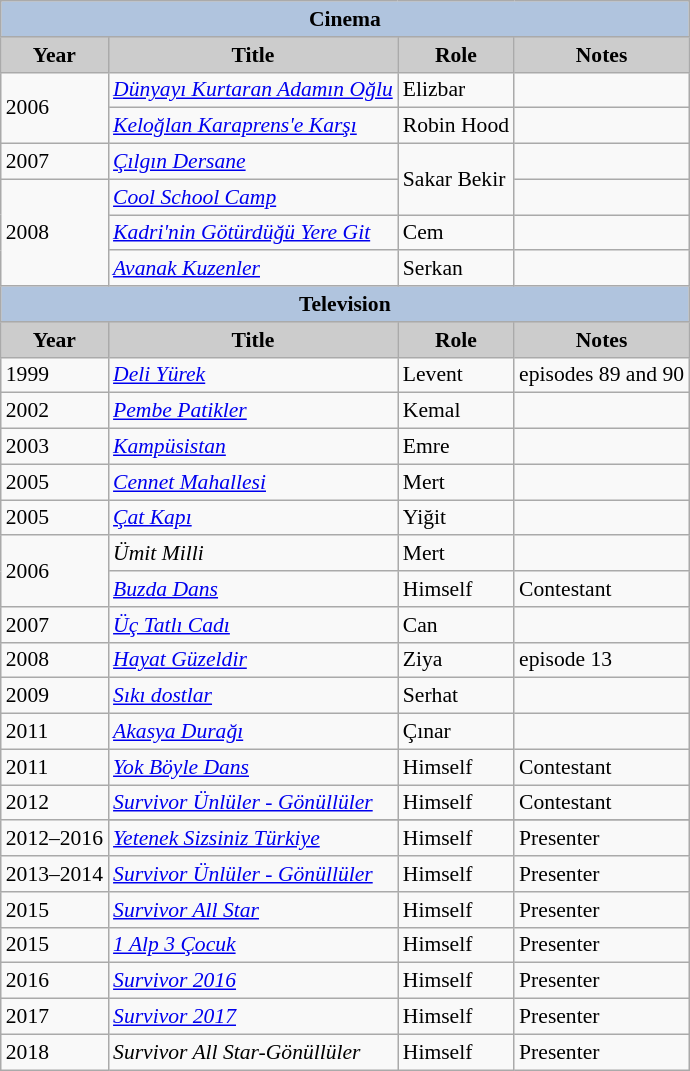<table class="wikitable" style="font-size:90%">
<tr>
<th colspan="4" style="background:LightSteelBlue">Cinema</th>
</tr>
<tr>
<th style="background:#CCCCCC">Year</th>
<th style="background:#CCCCCC">Title</th>
<th style="background:#CCCCCC">Role</th>
<th style="background:#CCCCCC">Notes</th>
</tr>
<tr>
<td rowspan="2">2006</td>
<td><em><a href='#'>Dünyayı Kurtaran Adamın Oğlu</a></em></td>
<td>Elizbar</td>
<td></td>
</tr>
<tr>
<td><em><a href='#'>Keloğlan Karaprens'e Karşı</a></em></td>
<td>Robin Hood</td>
<td></td>
</tr>
<tr>
<td>2007</td>
<td><em><a href='#'>Çılgın Dersane</a></em></td>
<td rowspan=2>Sakar Bekir</td>
<td></td>
</tr>
<tr>
<td rowspan="3">2008</td>
<td><em><a href='#'>Cool School Camp</a></em></td>
<td></td>
</tr>
<tr>
<td><em><a href='#'>Kadri'nin Götürdüğü Yere Git</a></em></td>
<td>Cem</td>
<td></td>
</tr>
<tr>
<td><em><a href='#'>Avanak Kuzenler</a></em></td>
<td>Serkan</td>
<td></td>
</tr>
<tr>
<th colspan="4" style="background:LightSteelBlue">Television</th>
</tr>
<tr>
<th style="background:#CCCCCC">Year</th>
<th style="background:#CCCCCC">Title</th>
<th style="background:#CCCCCC">Role</th>
<th style="background:#CCCCCC">Notes</th>
</tr>
<tr>
<td>1999</td>
<td><em><a href='#'>Deli Yürek</a></em></td>
<td>Levent</td>
<td>episodes 89 and 90</td>
</tr>
<tr>
<td>2002</td>
<td><em><a href='#'>Pembe Patikler</a></em></td>
<td>Kemal</td>
<td></td>
</tr>
<tr>
<td>2003</td>
<td><em><a href='#'>Kampüsistan</a></em></td>
<td>Emre</td>
<td></td>
</tr>
<tr>
<td>2005</td>
<td><em><a href='#'>Cennet Mahallesi</a></em></td>
<td>Mert</td>
<td></td>
</tr>
<tr>
<td>2005</td>
<td><em><a href='#'>Çat Kapı</a></em></td>
<td>Yiğit</td>
<td></td>
</tr>
<tr>
<td rowspan="2">2006</td>
<td><em>Ümit Milli</em></td>
<td>Mert</td>
<td></td>
</tr>
<tr>
<td><em><a href='#'>Buzda Dans</a></em></td>
<td>Himself</td>
<td>Contestant</td>
</tr>
<tr>
<td>2007</td>
<td><em><a href='#'>Üç Tatlı Cadı</a></em></td>
<td>Can</td>
<td></td>
</tr>
<tr>
<td>2008</td>
<td><em><a href='#'>Hayat Güzeldir</a></em></td>
<td>Ziya</td>
<td>episode 13</td>
</tr>
<tr>
<td>2009</td>
<td><em><a href='#'>Sıkı dostlar</a></em></td>
<td>Serhat</td>
<td></td>
</tr>
<tr>
<td>2011</td>
<td><em><a href='#'>Akasya Durağı</a></em></td>
<td>Çınar</td>
<td></td>
</tr>
<tr>
<td>2011</td>
<td><em><a href='#'>Yok Böyle Dans</a></em></td>
<td>Himself</td>
<td>Contestant</td>
</tr>
<tr>
<td>2012</td>
<td><em><a href='#'>Survivor Ünlüler - Gönüllüler</a></em></td>
<td>Himself</td>
<td>Contestant</td>
</tr>
<tr>
<td rowspan="2">2012–2016</td>
</tr>
<tr>
<td><em><a href='#'>Yetenek Sizsiniz Türkiye</a></em></td>
<td>Himself</td>
<td>Presenter</td>
</tr>
<tr>
<td>2013–2014</td>
<td><em><a href='#'>Survivor Ünlüler - Gönüllüler</a></em></td>
<td>Himself</td>
<td>Presenter</td>
</tr>
<tr>
<td>2015</td>
<td><em><a href='#'>Survivor All Star</a></em></td>
<td>Himself</td>
<td>Presenter</td>
</tr>
<tr>
<td>2015</td>
<td><em><a href='#'>1 Alp 3 Çocuk</a></em></td>
<td>Himself</td>
<td>Presenter</td>
</tr>
<tr>
<td>2016</td>
<td><em><a href='#'>Survivor 2016</a></em></td>
<td>Himself</td>
<td>Presenter</td>
</tr>
<tr>
<td>2017</td>
<td><em><a href='#'>Survivor 2017</a></em></td>
<td>Himself</td>
<td>Presenter</td>
</tr>
<tr>
<td>2018</td>
<td><em>Survivor All Star-Gönüllüler</em></td>
<td>Himself</td>
<td>Presenter</td>
</tr>
</table>
